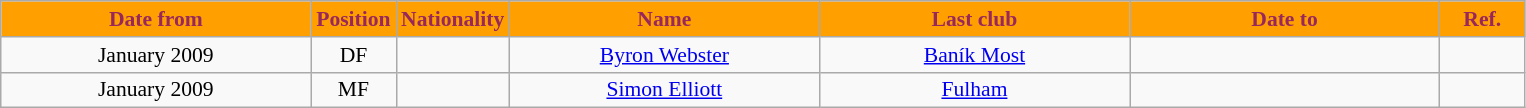<table class="wikitable"  style="text-align:center; font-size:90%; ">
<tr>
<th style="background:#ffa000; color:#98285c; width:200px;">Date from</th>
<th style="background:#ffa000; color:#98285c; width:50px;">Position</th>
<th style="background:#ffa000; color:#98285c; width:50px;">Nationality</th>
<th style="background:#ffa000; color:#98285c; width:200px;">Name</th>
<th style="background:#ffa000; color:#98285c; width:200px;">Last club</th>
<th style="background:#ffa000; color:#98285c; width:200px;">Date to</th>
<th style="background:#ffa000; color:#98285c; width:50px;">Ref.</th>
</tr>
<tr>
<td>January 2009</td>
<td>DF</td>
<td></td>
<td><a href='#'>Byron Webster</a></td>
<td><a href='#'>Baník Most</a></td>
<td></td>
<td></td>
</tr>
<tr>
<td>January 2009</td>
<td>MF</td>
<td></td>
<td><a href='#'>Simon Elliott</a></td>
<td><a href='#'>Fulham</a></td>
<td></td>
<td></td>
</tr>
</table>
